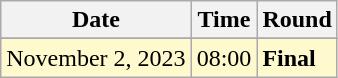<table class="wikitable">
<tr>
<th>Date</th>
<th>Time</th>
<th>Round</th>
</tr>
<tr>
</tr>
<tr style=background:lemonchiffon>
<td>November 2, 2023</td>
<td>08:00</td>
<td><strong>Final</strong></td>
</tr>
</table>
